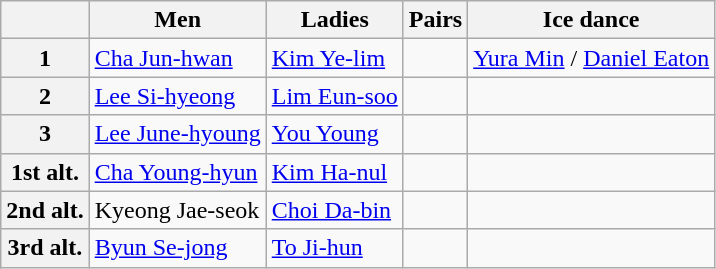<table class="wikitable">
<tr>
<th></th>
<th>Men</th>
<th>Ladies</th>
<th>Pairs</th>
<th>Ice dance</th>
</tr>
<tr>
<th>1</th>
<td><a href='#'>Cha Jun-hwan</a></td>
<td><a href='#'>Kim Ye-lim</a></td>
<td></td>
<td><a href='#'>Yura Min</a> / <a href='#'>Daniel Eaton</a></td>
</tr>
<tr>
<th>2</th>
<td><a href='#'>Lee Si-hyeong</a></td>
<td><a href='#'>Lim Eun-soo</a></td>
<td></td>
<td></td>
</tr>
<tr>
<th>3</th>
<td><a href='#'>Lee June-hyoung</a></td>
<td><a href='#'>You Young</a></td>
<td></td>
<td></td>
</tr>
<tr>
<th>1st alt.</th>
<td><a href='#'>Cha Young-hyun</a></td>
<td><a href='#'>Kim Ha-nul</a></td>
<td></td>
<td></td>
</tr>
<tr>
<th>2nd alt.</th>
<td>Kyeong Jae-seok</td>
<td><a href='#'>Choi Da-bin</a></td>
<td></td>
<td></td>
</tr>
<tr>
<th>3rd alt.</th>
<td><a href='#'>Byun Se-jong</a></td>
<td><a href='#'>To Ji-hun</a></td>
<td></td>
<td></td>
</tr>
</table>
